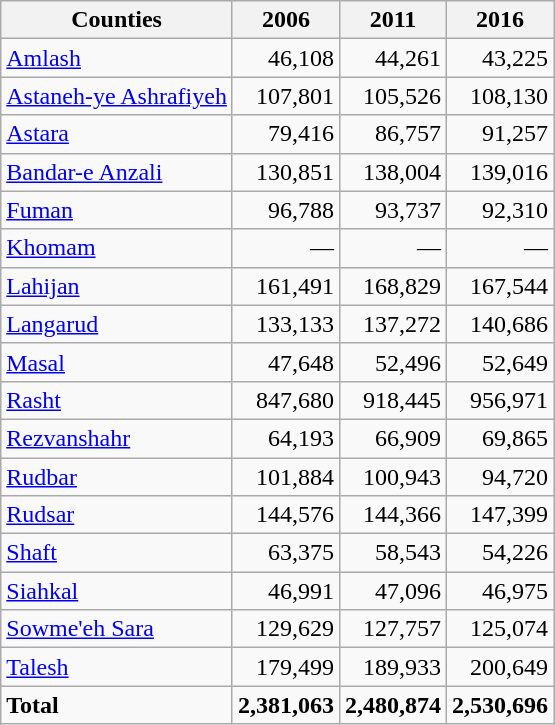<table class="wikitable">
<tr>
<th>Counties</th>
<th>2006</th>
<th>2011</th>
<th>2016</th>
</tr>
<tr>
<td><a href='#'>Amlash</a></td>
<td style="text-align: right;">46,108</td>
<td style="text-align: right;">44,261</td>
<td style="text-align: right;">43,225</td>
</tr>
<tr>
<td><a href='#'>Astaneh-ye Ashrafiyeh</a></td>
<td style="text-align: right;">107,801</td>
<td style="text-align: right;">105,526</td>
<td style="text-align: right;">108,130</td>
</tr>
<tr>
<td><a href='#'>Astara</a></td>
<td style="text-align: right;">79,416</td>
<td style="text-align: right;">86,757</td>
<td style="text-align: right;">91,257</td>
</tr>
<tr>
<td><a href='#'>Bandar-e Anzali</a></td>
<td style="text-align: right;">130,851</td>
<td style="text-align: right;">138,004</td>
<td style="text-align: right;">139,016</td>
</tr>
<tr>
<td><a href='#'>Fuman</a></td>
<td style="text-align: right;">96,788</td>
<td style="text-align: right;">93,737</td>
<td style="text-align: right;">92,310</td>
</tr>
<tr>
<td><a href='#'>Khomam</a></td>
<td style="text-align: right;">—</td>
<td style="text-align: right;">—</td>
<td style="text-align: right;">—</td>
</tr>
<tr>
<td><a href='#'>Lahijan</a></td>
<td style="text-align: right;">161,491</td>
<td style="text-align: right;">168,829</td>
<td style="text-align: right;">167,544</td>
</tr>
<tr>
<td><a href='#'>Langarud</a></td>
<td style="text-align: right;">133,133</td>
<td style="text-align: right;">137,272</td>
<td style="text-align: right;">140,686</td>
</tr>
<tr>
<td><a href='#'>Masal</a></td>
<td style="text-align: right;">47,648</td>
<td style="text-align: right;">52,496</td>
<td style="text-align: right;">52,649</td>
</tr>
<tr>
<td><a href='#'>Rasht</a></td>
<td style="text-align: right;">847,680</td>
<td style="text-align: right;">918,445</td>
<td style="text-align: right;">956,971</td>
</tr>
<tr>
<td><a href='#'>Rezvanshahr</a></td>
<td style="text-align: right;">64,193</td>
<td style="text-align: right;">66,909</td>
<td style="text-align: right;">69,865</td>
</tr>
<tr>
<td><a href='#'>Rudbar</a></td>
<td style="text-align: right;">101,884</td>
<td style="text-align: right;">100,943</td>
<td style="text-align: right;">94,720</td>
</tr>
<tr>
<td><a href='#'>Rudsar</a></td>
<td style="text-align: right;">144,576</td>
<td style="text-align: right;">144,366</td>
<td style="text-align: right;">147,399</td>
</tr>
<tr>
<td><a href='#'>Shaft</a></td>
<td style="text-align: right;">63,375</td>
<td style="text-align: right;">58,543</td>
<td style="text-align: right;">54,226</td>
</tr>
<tr>
<td><a href='#'>Siahkal</a></td>
<td style="text-align: right;">46,991</td>
<td style="text-align: right;">47,096</td>
<td style="text-align: right;">46,975</td>
</tr>
<tr>
<td><a href='#'>Sowme'eh Sara</a></td>
<td style="text-align: right;">129,629</td>
<td style="text-align: right;">127,757</td>
<td style="text-align: right;">125,074</td>
</tr>
<tr>
<td><a href='#'>Talesh</a></td>
<td style="text-align: right;">179,499</td>
<td style="text-align: right;">189,933</td>
<td style="text-align: right;">200,649</td>
</tr>
<tr>
<td><strong>Total</strong></td>
<td style="text-align: right;"><strong>2,381,063 </strong></td>
<td style="text-align: right;"><strong>2,480,874</strong></td>
<td style="text-align: right;"><strong>2,530,696</strong></td>
</tr>
</table>
